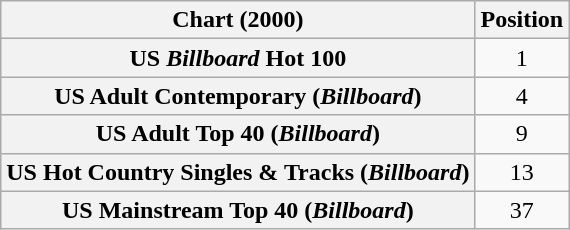<table class="wikitable sortable plainrowheaders" style="text-align:center">
<tr>
<th>Chart (2000)</th>
<th>Position</th>
</tr>
<tr>
<th scope="row">US <em>Billboard</em> Hot 100</th>
<td>1</td>
</tr>
<tr>
<th scope="row">US Adult Contemporary (<em>Billboard</em>)</th>
<td>4</td>
</tr>
<tr>
<th scope="row">US Adult Top 40 (<em>Billboard</em>)</th>
<td>9</td>
</tr>
<tr>
<th scope="row">US Hot Country Singles & Tracks (<em>Billboard</em>)</th>
<td>13</td>
</tr>
<tr>
<th scope="row">US Mainstream Top 40 (<em>Billboard</em>)</th>
<td>37</td>
</tr>
</table>
